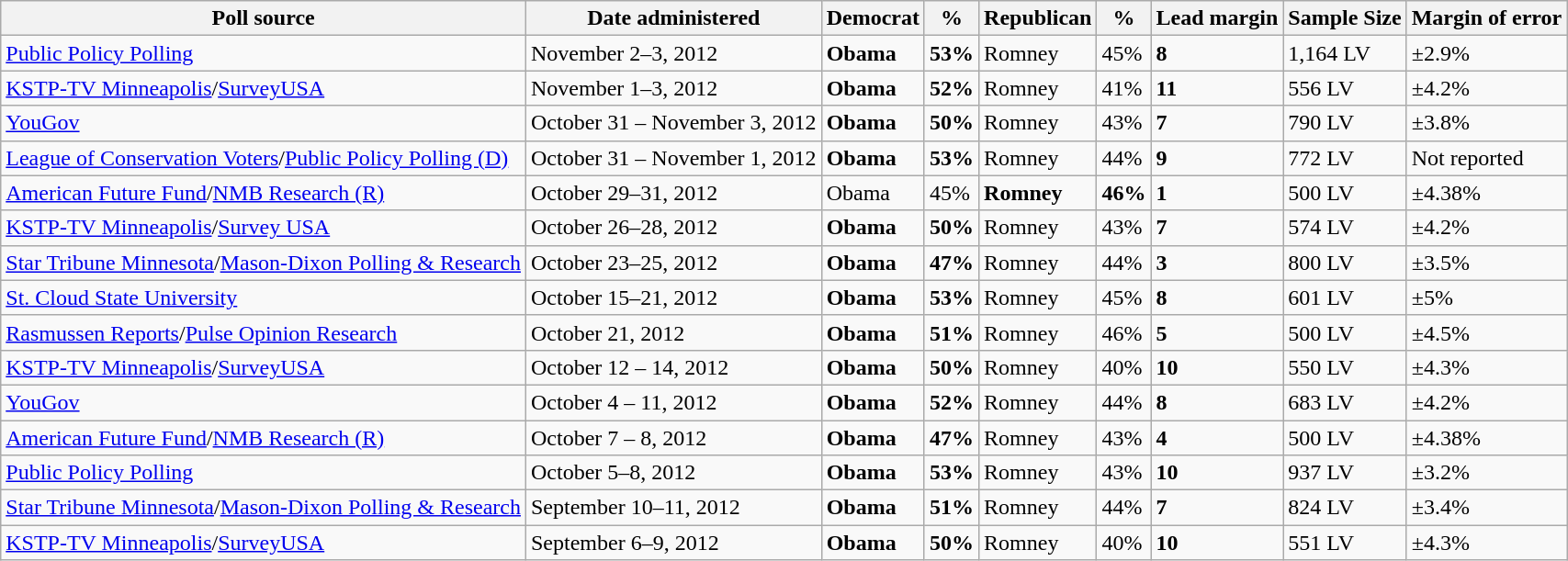<table class="wikitable">
<tr valign=bottom>
<th>Poll source</th>
<th>Date administered</th>
<th>Democrat</th>
<th>%</th>
<th>Republican</th>
<th>%</th>
<th>Lead margin</th>
<th>Sample Size</th>
<th>Margin of error</th>
</tr>
<tr>
<td><a href='#'>Public Policy Polling</a></td>
<td>November 2–3, 2012</td>
<td><strong>Obama</strong></td>
<td><strong>53%</strong></td>
<td>Romney</td>
<td>45%</td>
<td><strong>8</strong></td>
<td>1,164 LV</td>
<td>±2.9%</td>
</tr>
<tr>
<td><a href='#'>KSTP-TV Minneapolis</a>/<a href='#'>SurveyUSA</a></td>
<td>November 1–3, 2012</td>
<td><strong>Obama</strong></td>
<td><strong>52%</strong></td>
<td>Romney</td>
<td>41%</td>
<td><strong>11</strong></td>
<td>556 LV</td>
<td>±4.2%</td>
</tr>
<tr>
<td><a href='#'>YouGov</a></td>
<td>October 31 – November 3, 2012</td>
<td><strong>Obama</strong></td>
<td><strong>50%</strong></td>
<td>Romney</td>
<td>43%</td>
<td><strong>7</strong></td>
<td>790 LV</td>
<td>±3.8%</td>
</tr>
<tr>
<td><a href='#'>League of Conservation Voters</a>/<a href='#'>Public Policy Polling (D)</a></td>
<td>October 31 – November 1, 2012</td>
<td><strong>Obama</strong></td>
<td><strong>53%</strong></td>
<td>Romney</td>
<td>44%</td>
<td><strong>9</strong></td>
<td>772 LV</td>
<td>Not reported</td>
</tr>
<tr>
<td><a href='#'>American Future Fund</a>/<a href='#'>NMB Research (R)</a></td>
<td>October 29–31, 2012</td>
<td>Obama</td>
<td>45%</td>
<td><strong>Romney</strong></td>
<td><strong>46%</strong></td>
<td><strong>1</strong></td>
<td>500 LV</td>
<td>±4.38%</td>
</tr>
<tr>
<td><a href='#'>KSTP-TV Minneapolis</a>/<a href='#'>Survey USA</a></td>
<td>October 26–28, 2012</td>
<td><strong>Obama</strong></td>
<td><strong>50%</strong></td>
<td>Romney</td>
<td>43%</td>
<td><strong>7</strong></td>
<td>574 LV</td>
<td>±4.2%</td>
</tr>
<tr>
<td><a href='#'>Star Tribune Minnesota</a>/<a href='#'>Mason-Dixon Polling & Research</a></td>
<td>October 23–25, 2012</td>
<td><strong>Obama</strong></td>
<td><strong>47%</strong></td>
<td>Romney</td>
<td>44%</td>
<td><strong>3</strong></td>
<td>800 LV</td>
<td>±3.5%</td>
</tr>
<tr>
<td><a href='#'>St. Cloud State University</a></td>
<td>October 15–21, 2012</td>
<td><strong>Obama</strong></td>
<td><strong>53%</strong></td>
<td>Romney</td>
<td>45%</td>
<td><strong>8</strong></td>
<td>601 LV</td>
<td>±5%</td>
</tr>
<tr>
<td><a href='#'>Rasmussen Reports</a>/<a href='#'>Pulse Opinion Research</a></td>
<td>October 21, 2012</td>
<td><strong>Obama</strong></td>
<td><strong>51%</strong></td>
<td>Romney</td>
<td>46%</td>
<td><strong>5</strong></td>
<td>500 LV</td>
<td>±4.5%</td>
</tr>
<tr>
<td><a href='#'>KSTP-TV Minneapolis</a>/<a href='#'>SurveyUSA</a></td>
<td>October 12 – 14, 2012</td>
<td><strong>Obama</strong></td>
<td><strong>50%</strong></td>
<td>Romney</td>
<td>40%</td>
<td><strong>10</strong></td>
<td>550 LV</td>
<td>±4.3%</td>
</tr>
<tr>
<td><a href='#'>YouGov</a></td>
<td>October 4 – 11, 2012</td>
<td><strong>Obama</strong></td>
<td><strong>52%</strong></td>
<td>Romney</td>
<td>44%</td>
<td><strong>8</strong></td>
<td>683 LV</td>
<td>±4.2%</td>
</tr>
<tr>
<td><a href='#'>American Future Fund</a>/<a href='#'>NMB Research (R)</a></td>
<td>October 7 – 8, 2012</td>
<td><strong>Obama</strong></td>
<td><strong>47%</strong></td>
<td>Romney</td>
<td>43%</td>
<td><strong>4</strong></td>
<td>500 LV</td>
<td>±4.38%</td>
</tr>
<tr>
<td><a href='#'>Public Policy Polling</a></td>
<td>October 5–8, 2012</td>
<td><strong>Obama</strong></td>
<td><strong>53%</strong></td>
<td>Romney</td>
<td>43%</td>
<td><strong>10</strong></td>
<td>937 LV</td>
<td>±3.2%</td>
</tr>
<tr>
<td><a href='#'>Star Tribune Minnesota</a>/<a href='#'>Mason-Dixon Polling & Research</a></td>
<td>September 10–11, 2012</td>
<td><strong>Obama</strong></td>
<td><strong>51%</strong></td>
<td>Romney</td>
<td>44%</td>
<td><strong>7</strong></td>
<td>824 LV</td>
<td>±3.4%</td>
</tr>
<tr>
<td><a href='#'>KSTP-TV Minneapolis</a>/<a href='#'>SurveyUSA</a></td>
<td>September 6–9, 2012</td>
<td><strong>Obama</strong></td>
<td><strong>50%</strong></td>
<td>Romney</td>
<td>40%</td>
<td><strong>10</strong></td>
<td>551 LV</td>
<td>±4.3%</td>
</tr>
</table>
